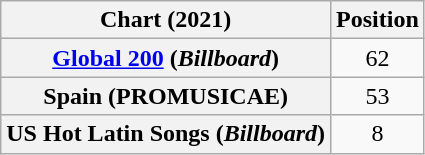<table class="wikitable sortable plainrowheaders" style="text-align:center">
<tr>
<th scope="col">Chart (2021)</th>
<th scope="col">Position</th>
</tr>
<tr>
<th scope="row"><a href='#'>Global 200</a> (<em>Billboard</em>)</th>
<td>62</td>
</tr>
<tr>
<th scope="row">Spain (PROMUSICAE)</th>
<td>53</td>
</tr>
<tr>
<th scope="row">US Hot Latin Songs (<em>Billboard</em>)</th>
<td>8</td>
</tr>
</table>
